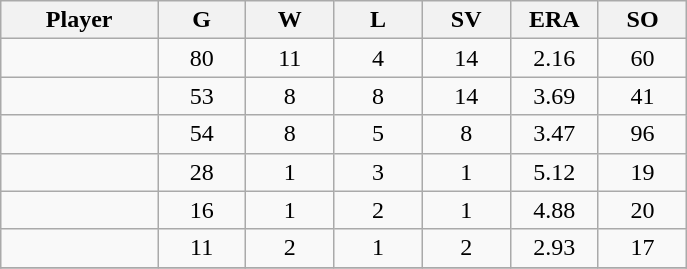<table class="wikitable sortable">
<tr>
<th bgcolor="#DDDDFF" width="16%">Player</th>
<th bgcolor="#DDDDFF" width="9%">G</th>
<th bgcolor="#DDDDFF" width="9%">W</th>
<th bgcolor="#DDDDFF" width="9%">L</th>
<th bgcolor="#DDDDFF" width="9%">SV</th>
<th bgcolor="#DDDDFF" width="9%">ERA</th>
<th bgcolor="#DDDDFF" width="9%">SO</th>
</tr>
<tr align="center">
<td></td>
<td>80</td>
<td>11</td>
<td>4</td>
<td>14</td>
<td>2.16</td>
<td>60</td>
</tr>
<tr align=center>
<td></td>
<td>53</td>
<td>8</td>
<td>8</td>
<td>14</td>
<td>3.69</td>
<td>41</td>
</tr>
<tr align="center">
<td></td>
<td>54</td>
<td>8</td>
<td>5</td>
<td>8</td>
<td>3.47</td>
<td>96</td>
</tr>
<tr align="center">
<td></td>
<td>28</td>
<td>1</td>
<td>3</td>
<td>1</td>
<td>5.12</td>
<td>19</td>
</tr>
<tr align="center">
<td></td>
<td>16</td>
<td>1</td>
<td>2</td>
<td>1</td>
<td>4.88</td>
<td>20</td>
</tr>
<tr align="center">
<td></td>
<td>11</td>
<td>2</td>
<td>1</td>
<td>2</td>
<td>2.93</td>
<td>17</td>
</tr>
<tr align="center">
</tr>
</table>
